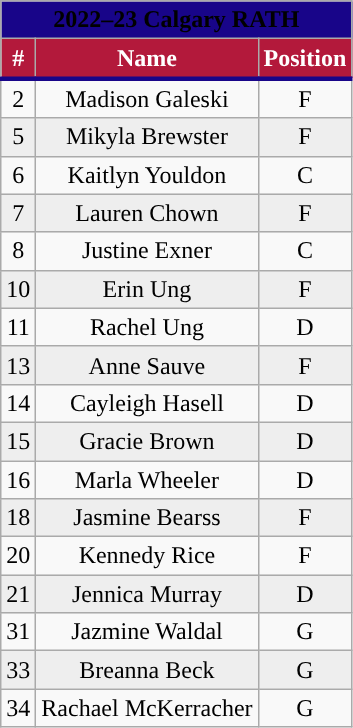<table class="wikitable">
<tr>
<th style=background:#180589 colspan=3><span>2022–23 Calgary RATH</span></th>
</tr>
<tr style="text-align:center; background:#B3193B; border-bottom: #180589 3px solid; color:white;">
<td><strong>#</strong></td>
<td><strong>Name</strong></td>
<td><strong>Position</strong></td>
</tr>
<tr style="text-align:center">
<td>2</td>
<td>Madison Galeski</td>
<td>F</td>
</tr>
<tr style="text-align:center" bgcolor="#eeeeee">
<td>5</td>
<td>Mikyla Brewster</td>
<td>F</td>
</tr>
<tr style="text-align:center">
<td>6</td>
<td>Kaitlyn Youldon</td>
<td>C</td>
</tr>
<tr style="text-align:center" bgcolor="#eeeeee">
<td>7</td>
<td>Lauren Chown</td>
<td>F</td>
</tr>
<tr style="text-align:center">
<td>8</td>
<td>Justine Exner</td>
<td>C</td>
</tr>
<tr style="text-align:center" bgcolor="#eeeeee">
<td>10</td>
<td>Erin Ung</td>
<td>F</td>
</tr>
<tr style="text-align:center">
<td>11</td>
<td>Rachel Ung</td>
<td>D</td>
</tr>
<tr style="text-align:center" bgcolor="#eeeeee">
<td>13</td>
<td>Anne Sauve</td>
<td>F</td>
</tr>
<tr style="text-align:center">
<td>14</td>
<td>Cayleigh Hasell</td>
<td>D</td>
</tr>
<tr style="text-align:center" bgcolor="#eeeeee">
<td>15</td>
<td>Gracie Brown</td>
<td>D</td>
</tr>
<tr style="text-align:center">
<td>16</td>
<td>Marla Wheeler</td>
<td>D</td>
</tr>
<tr style="text-align:center" bgcolor="#eeeeee">
<td>18</td>
<td>Jasmine Bearss</td>
<td>F</td>
</tr>
<tr style="text-align:center">
<td>20</td>
<td>Kennedy Rice</td>
<td>F</td>
</tr>
<tr style="text-align:center" bgcolor="#eeeeee">
<td>21</td>
<td>Jennica Murray</td>
<td>D</td>
</tr>
<tr style="text-align:center">
<td>31</td>
<td>Jazmine Waldal</td>
<td>G</td>
</tr>
<tr style="text-align:center" bgcolor="#eeeeee">
<td>33</td>
<td>Breanna Beck</td>
<td>G</td>
</tr>
<tr style="text-align:center">
<td>34</td>
<td>Rachael McKerracher</td>
<td>G</td>
</tr>
</table>
